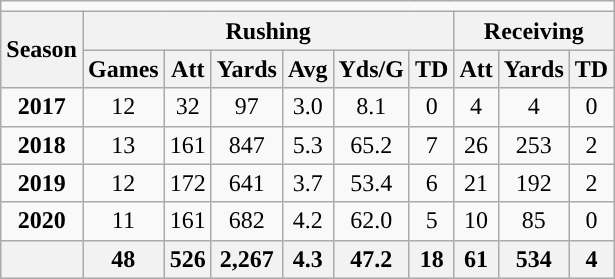<table class=wikitable style="text-align:center;">
<tr>
<td ! colspan="10"></td>
</tr>
<tr>
<th rowspan=2>Season</th>
<th colspan=6>Rushing</th>
<th colspan=3>Receiving</th>
</tr>
<tr>
<th>Games</th>
<th>Att</th>
<th>Yards</th>
<th>Avg</th>
<th>Yds/G</th>
<th>TD</th>
<th>Att</th>
<th>Yards</th>
<th>TD</th>
</tr>
<tr>
<td><strong>2017</strong></td>
<td>12</td>
<td>32</td>
<td>97</td>
<td>3.0</td>
<td>8.1</td>
<td>0</td>
<td>4</td>
<td>4</td>
<td>0</td>
</tr>
<tr>
<td><strong>2018</strong></td>
<td>13</td>
<td>161</td>
<td>847</td>
<td>5.3</td>
<td>65.2</td>
<td>7</td>
<td>26</td>
<td>253</td>
<td>2</td>
</tr>
<tr>
<td><strong>2019</strong></td>
<td>12</td>
<td>172</td>
<td>641</td>
<td>3.7</td>
<td>53.4</td>
<td>6</td>
<td>21</td>
<td>192</td>
<td>2</td>
</tr>
<tr>
<td><strong>2020</strong></td>
<td>11</td>
<td>161</td>
<td>682</td>
<td>4.2</td>
<td>62.0</td>
<td>5</td>
<td>10</td>
<td>85</td>
<td>0</td>
</tr>
<tr>
<th></th>
<th>48</th>
<th>526</th>
<th>2,267</th>
<th>4.3</th>
<th>47.2</th>
<th>18</th>
<th>61</th>
<th>534</th>
<th>4</th>
</tr>
</table>
